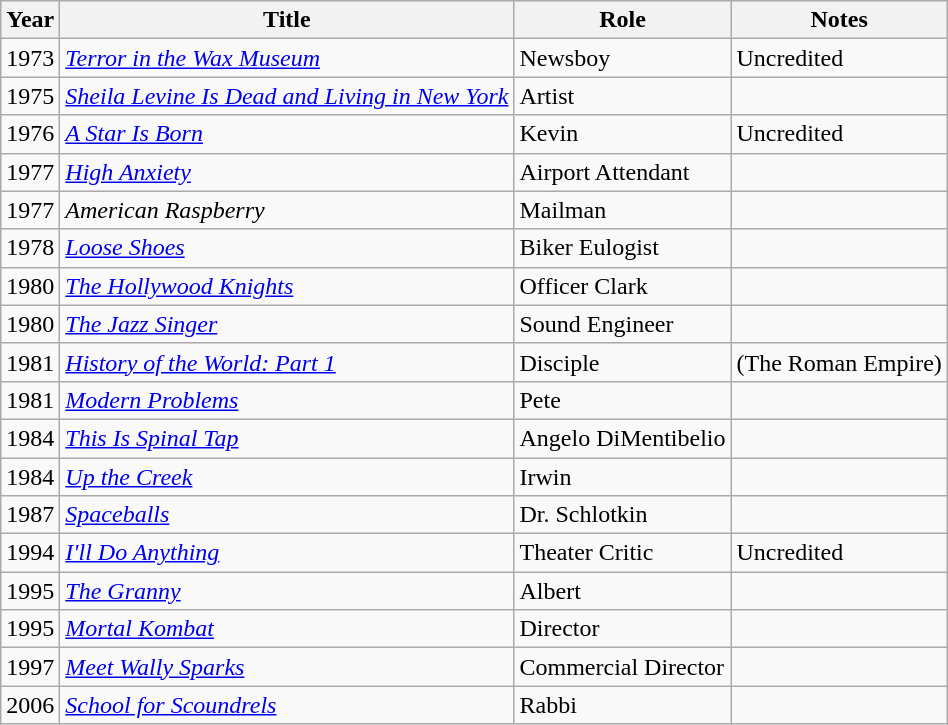<table class="wikitable">
<tr>
<th>Year</th>
<th>Title</th>
<th>Role</th>
<th>Notes</th>
</tr>
<tr>
<td>1973</td>
<td><em><a href='#'>Terror in the Wax Museum</a></em></td>
<td>Newsboy</td>
<td>Uncredited</td>
</tr>
<tr>
<td>1975</td>
<td><em><a href='#'>Sheila Levine Is Dead and Living in New York</a></em></td>
<td>Artist</td>
<td></td>
</tr>
<tr>
<td>1976</td>
<td><em><a href='#'>A Star Is Born</a></em></td>
<td>Kevin</td>
<td>Uncredited</td>
</tr>
<tr>
<td>1977</td>
<td><em><a href='#'>High Anxiety</a></em></td>
<td>Airport Attendant</td>
<td></td>
</tr>
<tr>
<td>1977</td>
<td><em>American Raspberry</em></td>
<td>Mailman</td>
<td></td>
</tr>
<tr>
<td>1978</td>
<td><em><a href='#'>Loose Shoes</a></em></td>
<td>Biker Eulogist</td>
<td></td>
</tr>
<tr>
<td>1980</td>
<td><em><a href='#'>The Hollywood Knights</a></em></td>
<td>Officer Clark</td>
<td></td>
</tr>
<tr>
<td>1980</td>
<td><em><a href='#'>The Jazz Singer</a></em></td>
<td>Sound Engineer</td>
<td></td>
</tr>
<tr>
<td>1981</td>
<td><em><a href='#'>History of the World: Part 1</a></em></td>
<td>Disciple</td>
<td>(The Roman Empire)</td>
</tr>
<tr>
<td>1981</td>
<td><em><a href='#'>Modern Problems</a></em></td>
<td>Pete</td>
<td></td>
</tr>
<tr>
<td>1984</td>
<td><em><a href='#'>This Is Spinal Tap</a></em></td>
<td>Angelo DiMentibelio</td>
<td></td>
</tr>
<tr>
<td>1984</td>
<td><em><a href='#'>Up the Creek</a></em></td>
<td>Irwin</td>
<td></td>
</tr>
<tr>
<td>1987</td>
<td><em><a href='#'>Spaceballs</a></em></td>
<td>Dr. Schlotkin</td>
<td></td>
</tr>
<tr>
<td>1994</td>
<td><em><a href='#'>I'll Do Anything</a></em></td>
<td>Theater Critic</td>
<td>Uncredited</td>
</tr>
<tr>
<td>1995</td>
<td><em><a href='#'>The Granny</a></em></td>
<td>Albert</td>
<td></td>
</tr>
<tr>
<td>1995</td>
<td><em><a href='#'>Mortal Kombat</a></em></td>
<td>Director</td>
<td></td>
</tr>
<tr>
<td>1997</td>
<td><em><a href='#'>Meet Wally Sparks</a></em></td>
<td>Commercial Director</td>
<td></td>
</tr>
<tr>
<td>2006</td>
<td><em><a href='#'>School for Scoundrels</a></em></td>
<td>Rabbi</td>
<td></td>
</tr>
</table>
